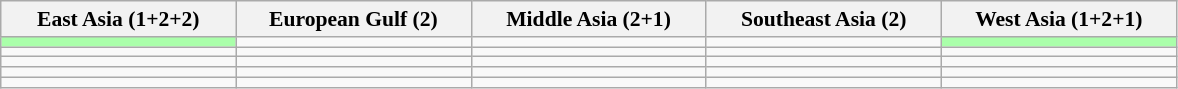<table class=wikitable style="font-size:90%;">
<tr>
<th width=150>East Asia (1+2+2)</th>
<th width=150>European Gulf (2)</th>
<th width="150">Middle Asia (2+1)</th>
<th width=150>Southeast Asia (2)</th>
<th width=150>West Asia (1+2+1)</th>
</tr>
<tr>
<td bgcolor="#aaffaa"></td>
<td></td>
<td></td>
<td></td>
<td bgcolor="#aaffaa"></td>
</tr>
<tr>
<td></td>
<td></td>
<td></td>
<td></td>
<td></td>
</tr>
<tr>
<td></td>
<td></td>
<td></td>
<td></td>
<td></td>
</tr>
<tr>
<td></td>
<td></td>
<td></td>
<td></td>
<td></td>
</tr>
<tr>
<td></td>
<td></td>
<td></td>
<td></td>
<td></td>
</tr>
</table>
